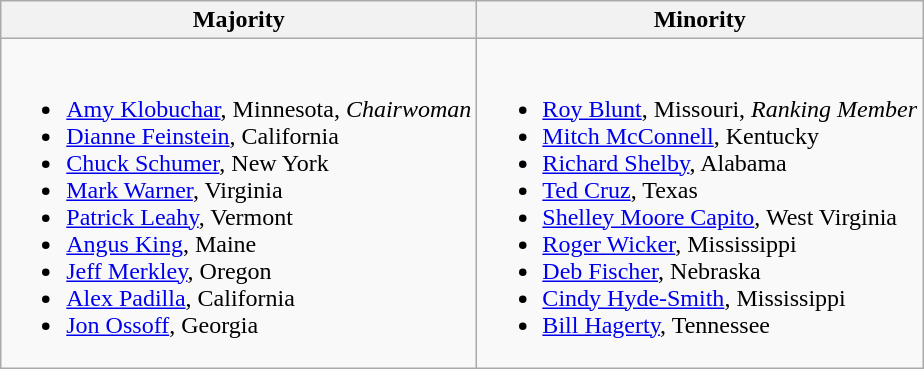<table class=wikitable>
<tr>
<th>Majority</th>
<th>Minority</th>
</tr>
<tr>
<td><br><ul><li><a href='#'>Amy Klobuchar</a>, Minnesota, <em>Chairwoman</em></li><li><a href='#'>Dianne Feinstein</a>, California</li><li><a href='#'>Chuck Schumer</a>, New York</li><li><a href='#'>Mark Warner</a>, Virginia</li><li><a href='#'>Patrick Leahy</a>, Vermont</li><li><span><a href='#'>Angus King</a>, Maine</span></li><li><a href='#'>Jeff Merkley</a>, Oregon</li><li><a href='#'>Alex Padilla</a>, California</li><li><a href='#'>Jon Ossoff</a>, Georgia</li></ul></td>
<td><br><ul><li><a href='#'>Roy Blunt</a>, Missouri, <em>Ranking Member</em></li><li><a href='#'>Mitch McConnell</a>, Kentucky</li><li><a href='#'>Richard Shelby</a>, Alabama</li><li><a href='#'>Ted Cruz</a>, Texas</li><li><a href='#'>Shelley Moore Capito</a>, West Virginia</li><li><a href='#'>Roger Wicker</a>, Mississippi</li><li><a href='#'>Deb Fischer</a>, Nebraska</li><li><a href='#'>Cindy Hyde-Smith</a>, Mississippi</li><li><a href='#'>Bill Hagerty</a>, Tennessee</li></ul></td>
</tr>
</table>
